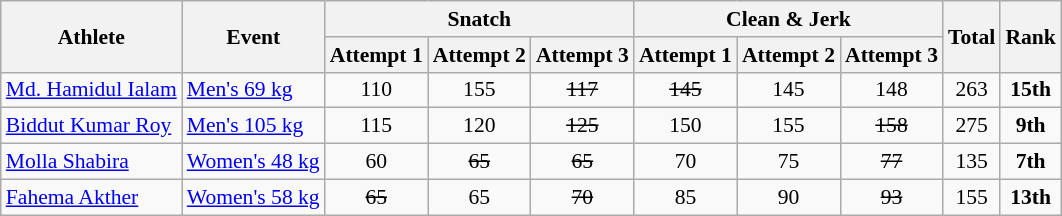<table class="wikitable" border="1" style="font-size:90%;">
<tr>
<th rowspan=2>Athlete</th>
<th rowspan=2>Event</th>
<th colspan=3>Snatch</th>
<th colspan=3>Clean & Jerk</th>
<th rowspan=2>Total</th>
<th rowspan=2>Rank</th>
</tr>
<tr>
<th>Attempt 1</th>
<th>Attempt 2</th>
<th>Attempt 3</th>
<th>Attempt 1</th>
<th>Attempt 2</th>
<th>Attempt 3</th>
</tr>
<tr>
<td><a href='#'>Md. Hamidul Ialam</a></td>
<td><a href='#'>Men's 69 kg</a></td>
<td align=center>110</td>
<td align=center>155</td>
<td align=center><del>117</del></td>
<td align=center><del>145</del></td>
<td align=center>145</td>
<td align=center>148</td>
<td align=center>263</td>
<td align=center><strong>15th</strong></td>
</tr>
<tr>
<td><a href='#'>Biddut Kumar Roy</a></td>
<td><a href='#'>Men's 105 kg</a></td>
<td align=center>115</td>
<td align=center>120</td>
<td align=center><del>125</del></td>
<td align=center>150</td>
<td align=center>155</td>
<td align=center><del>158</del></td>
<td align=center>275</td>
<td align=center><strong>9th</strong></td>
</tr>
<tr>
<td><a href='#'>Molla Shabira</a></td>
<td><a href='#'>Women's 48 kg</a></td>
<td align=center>60</td>
<td align=center><del>65</del></td>
<td align=center><del>65</del></td>
<td align=center>70</td>
<td align=center>75</td>
<td align=center><del>77</del></td>
<td align=center>135</td>
<td align=center><strong>7th</strong></td>
</tr>
<tr>
<td><a href='#'>Fahema Akther</a></td>
<td><a href='#'>Women's 58 kg</a></td>
<td align=center><del>65</del></td>
<td align=center>65</td>
<td align=center><del>70</del></td>
<td align=center>85</td>
<td align=center>90</td>
<td align=center><del>93</del></td>
<td align=center>155</td>
<td align=center><strong>13th</strong></td>
</tr>
</table>
